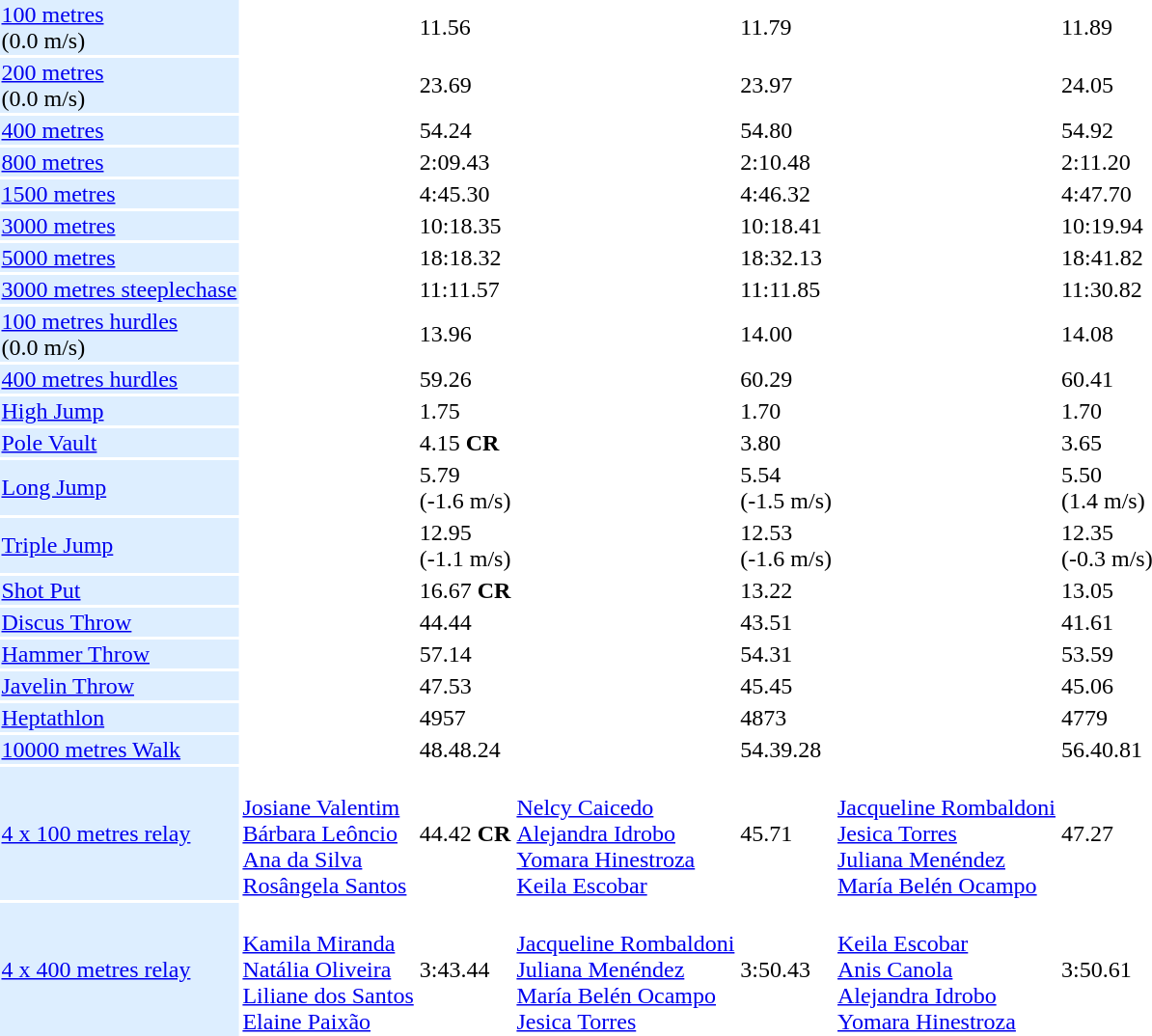<table>
<tr>
<td bgcolor = DDEEFF><a href='#'>100 metres</a> <br> (0.0 m/s)</td>
<td></td>
<td>11.56</td>
<td></td>
<td>11.79</td>
<td></td>
<td>11.89</td>
</tr>
<tr>
<td bgcolor = DDEEFF><a href='#'>200 metres</a> <br> (0.0 m/s)</td>
<td></td>
<td>23.69</td>
<td></td>
<td>23.97</td>
<td></td>
<td>24.05</td>
</tr>
<tr>
<td bgcolor = DDEEFF><a href='#'>400 metres</a></td>
<td></td>
<td>54.24</td>
<td></td>
<td>54.80</td>
<td></td>
<td>54.92</td>
</tr>
<tr>
<td bgcolor = DDEEFF><a href='#'>800 metres</a></td>
<td></td>
<td>2:09.43</td>
<td></td>
<td>2:10.48</td>
<td></td>
<td>2:11.20</td>
</tr>
<tr>
<td bgcolor = DDEEFF><a href='#'>1500 metres</a></td>
<td></td>
<td>4:45.30</td>
<td></td>
<td>4:46.32</td>
<td></td>
<td>4:47.70</td>
</tr>
<tr>
<td bgcolor = DDEEFF><a href='#'>3000 metres</a></td>
<td></td>
<td>10:18.35</td>
<td></td>
<td>10:18.41</td>
<td></td>
<td>10:19.94</td>
</tr>
<tr>
<td bgcolor = DDEEFF><a href='#'>5000 metres</a></td>
<td></td>
<td>18:18.32</td>
<td></td>
<td>18:32.13</td>
<td></td>
<td>18:41.82</td>
</tr>
<tr>
<td bgcolor = DDEEFF><a href='#'>3000 metres steeplechase</a></td>
<td></td>
<td>11:11.57</td>
<td></td>
<td>11:11.85</td>
<td></td>
<td>11:30.82</td>
</tr>
<tr>
<td bgcolor = DDEEFF><a href='#'>100 metres hurdles</a> <br> (0.0 m/s)</td>
<td></td>
<td>13.96</td>
<td></td>
<td>14.00</td>
<td></td>
<td>14.08</td>
</tr>
<tr>
<td bgcolor = DDEEFF><a href='#'>400 metres hurdles</a></td>
<td></td>
<td>59.26</td>
<td></td>
<td>60.29</td>
<td></td>
<td>60.41</td>
</tr>
<tr>
<td bgcolor = DDEEFF><a href='#'>High Jump</a></td>
<td></td>
<td>1.75</td>
<td></td>
<td>1.70</td>
<td>  <br> </td>
<td>1.70</td>
</tr>
<tr>
<td bgcolor = DDEEFF><a href='#'>Pole Vault</a></td>
<td></td>
<td>4.15 <strong>CR</strong></td>
<td></td>
<td>3.80</td>
<td></td>
<td>3.65</td>
</tr>
<tr>
<td bgcolor = DDEEFF><a href='#'>Long Jump</a></td>
<td></td>
<td>5.79 <br> (-1.6 m/s)</td>
<td></td>
<td>5.54 <br> (-1.5 m/s)</td>
<td></td>
<td>5.50 <br> (1.4 m/s)</td>
</tr>
<tr>
<td bgcolor = DDEEFF><a href='#'>Triple Jump</a></td>
<td></td>
<td>12.95 <br> (-1.1 m/s)</td>
<td></td>
<td>12.53 <br> (-1.6 m/s)</td>
<td></td>
<td>12.35 <br> (-0.3 m/s)</td>
</tr>
<tr>
<td bgcolor = DDEEFF><a href='#'>Shot Put</a></td>
<td></td>
<td>16.67 <strong>CR</strong></td>
<td></td>
<td>13.22</td>
<td></td>
<td>13.05</td>
</tr>
<tr>
<td bgcolor = DDEEFF><a href='#'>Discus Throw</a></td>
<td></td>
<td>44.44</td>
<td></td>
<td>43.51</td>
<td></td>
<td>41.61</td>
</tr>
<tr>
<td bgcolor = DDEEFF><a href='#'>Hammer Throw</a></td>
<td></td>
<td>57.14</td>
<td></td>
<td>54.31</td>
<td></td>
<td>53.59</td>
</tr>
<tr>
<td bgcolor = DDEEFF><a href='#'>Javelin Throw</a></td>
<td></td>
<td>47.53</td>
<td></td>
<td>45.45</td>
<td></td>
<td>45.06</td>
</tr>
<tr>
<td bgcolor = DDEEFF><a href='#'>Heptathlon</a></td>
<td></td>
<td>4957</td>
<td></td>
<td>4873</td>
<td></td>
<td>4779</td>
</tr>
<tr>
<td bgcolor = DDEEFF><a href='#'>10000 metres Walk</a></td>
<td></td>
<td>48.48.24</td>
<td></td>
<td>54.39.28</td>
<td></td>
<td>56.40.81</td>
</tr>
<tr>
<td bgcolor = DDEEFF><a href='#'>4 x 100 metres relay</a></td>
<td> <br> <a href='#'>Josiane Valentim</a> <br> <a href='#'>Bárbara Leôncio</a> <br> <a href='#'>Ana da Silva</a> <br> <a href='#'>Rosângela Santos</a></td>
<td>44.42 <strong>CR</strong></td>
<td> <br> <a href='#'>Nelcy Caicedo</a> <br> <a href='#'>Alejandra Idrobo</a> <br> <a href='#'>Yomara Hinestroza</a> <br> <a href='#'>Keila Escobar</a></td>
<td>45.71</td>
<td> <br> <a href='#'>Jacqueline Rombaldoni</a> <br> <a href='#'>Jesica Torres</a> <br> <a href='#'>Juliana Menéndez</a> <br> <a href='#'>María Belén Ocampo</a></td>
<td>47.27</td>
</tr>
<tr>
<td bgcolor = DDEEFF><a href='#'>4 x 400 metres relay</a></td>
<td> <br> <a href='#'>Kamila Miranda</a> <br> <a href='#'>Natália Oliveira</a> <br> <a href='#'>Liliane dos Santos</a> <br> <a href='#'>Elaine Paixão</a></td>
<td>3:43.44</td>
<td> <br> <a href='#'>Jacqueline Rombaldoni</a> <br> <a href='#'>Juliana Menéndez</a> <br> <a href='#'>María Belén Ocampo</a> <br> <a href='#'>Jesica Torres</a></td>
<td>3:50.43</td>
<td> <br> <a href='#'>Keila Escobar</a> <br> <a href='#'>Anis Canola</a> <br> <a href='#'>Alejandra Idrobo</a> <br> <a href='#'>Yomara Hinestroza</a></td>
<td>3:50.61</td>
</tr>
</table>
